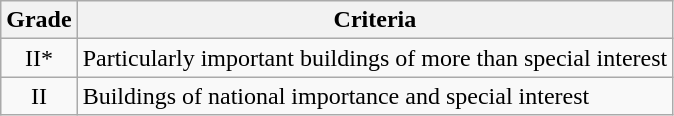<table class="wikitable">
<tr>
<th>Grade</th>
<th>Criteria</th>
</tr>
<tr>
<td align="center" >II*</td>
<td>Particularly important buildings of more than special interest</td>
</tr>
<tr>
<td align="center" >II</td>
<td>Buildings of national importance and special interest</td>
</tr>
</table>
